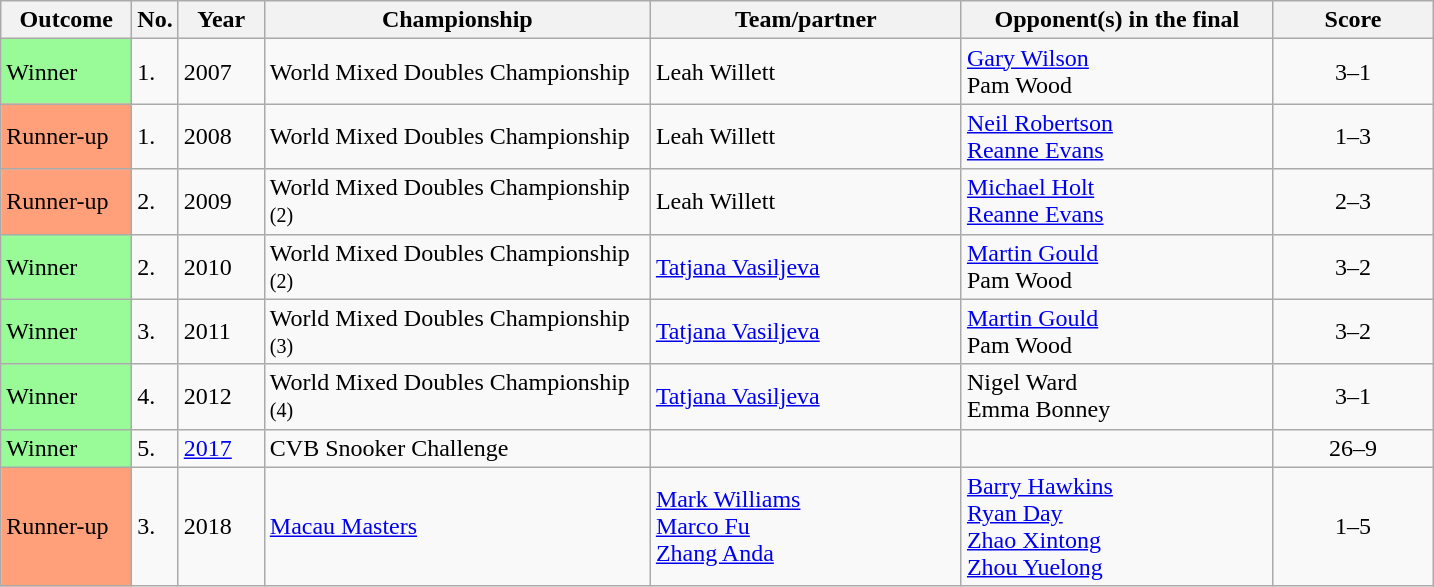<table class="wikitable sortable">
<tr>
<th width="80">Outcome</th>
<th width="20">No.</th>
<th width="50">Year</th>
<th width="250">Championship</th>
<th width="200">Team/partner</th>
<th width="200">Opponent(s) in the final</th>
<th width="100">Score</th>
</tr>
<tr>
<td style="background:#98FB98">Winner</td>
<td>1.</td>
<td>2007</td>
<td>World Mixed Doubles Championship</td>
<td> Leah Willett</td>
<td> <a href='#'>Gary Wilson</a><br> Pam Wood</td>
<td align="center">3–1</td>
</tr>
<tr>
<td style=" background:#ffa07a;">Runner-up</td>
<td>1.</td>
<td>2008</td>
<td>World Mixed Doubles Championship</td>
<td> Leah Willett</td>
<td> <a href='#'>Neil Robertson</a><br> <a href='#'>Reanne Evans</a></td>
<td align="center">1–3</td>
</tr>
<tr>
<td style=" background:#ffa07a;">Runner-up</td>
<td>2.</td>
<td>2009</td>
<td>World Mixed Doubles Championship <small>(2)</small></td>
<td> Leah Willett</td>
<td> <a href='#'>Michael Holt</a><br> <a href='#'>Reanne Evans</a></td>
<td align="center">2–3</td>
</tr>
<tr>
<td style="background:#98FB98">Winner</td>
<td>2.</td>
<td>2010</td>
<td>World Mixed Doubles Championship <small>(2)</small></td>
<td> <a href='#'>Tatjana Vasiljeva</a></td>
<td> <a href='#'>Martin Gould</a><br> Pam Wood</td>
<td align="center">3–2</td>
</tr>
<tr>
<td style="background:#98FB98">Winner</td>
<td>3.</td>
<td>2011</td>
<td>World Mixed Doubles Championship <small>(3)</small></td>
<td> <a href='#'>Tatjana Vasiljeva</a></td>
<td> <a href='#'>Martin Gould</a><br> Pam Wood</td>
<td align="center">3–2</td>
</tr>
<tr>
<td style="background:#98FB98">Winner</td>
<td>4.</td>
<td>2012</td>
<td>World Mixed Doubles Championship <small>(4)</small></td>
<td> <a href='#'>Tatjana Vasiljeva</a></td>
<td> Nigel Ward<br> Emma Bonney</td>
<td align="center">3–1</td>
</tr>
<tr>
<td style="background:#98FB98">Winner</td>
<td>5.</td>
<td><a href='#'>2017</a></td>
<td>CVB Snooker Challenge</td>
<td></td>
<td></td>
<td align="center">26–9</td>
</tr>
<tr>
<td style="background:#ffa07a;">Runner-up</td>
<td>3.</td>
<td>2018</td>
<td><a href='#'>Macau Masters</a></td>
<td> <a href='#'>Mark Williams</a><br> <a href='#'>Marco Fu</a><br> <a href='#'>Zhang Anda</a></td>
<td> <a href='#'>Barry Hawkins</a><br> <a href='#'>Ryan Day</a><br> <a href='#'>Zhao Xintong</a><br> <a href='#'>Zhou Yuelong</a></td>
<td align="center">1–5</td>
</tr>
</table>
